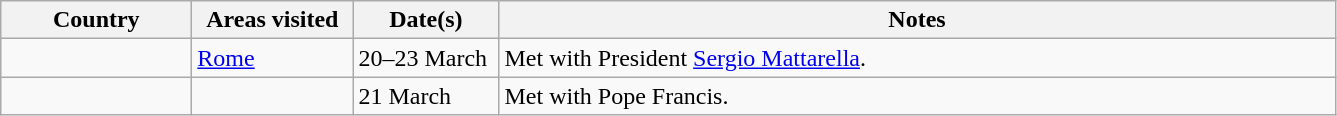<table class="wikitable">
<tr>
<th width="120">Country</th>
<th width="100">Areas visited</th>
<th width="90">Date(s)</th>
<th width="550">Notes</th>
</tr>
<tr>
<td></td>
<td><a href='#'>Rome</a></td>
<td>20–23 March</td>
<td>Met with President <a href='#'>Sergio Mattarella</a>.</td>
</tr>
<tr>
<td></td>
<td></td>
<td>21 March</td>
<td>Met with Pope Francis.</td>
</tr>
</table>
